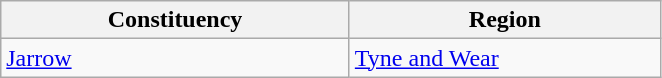<table class="wikitable">
<tr>
<th width="225px">Constituency</th>
<th width="200px">Region</th>
</tr>
<tr>
<td><a href='#'>Jarrow</a></td>
<td><a href='#'>Tyne and Wear</a></td>
</tr>
</table>
